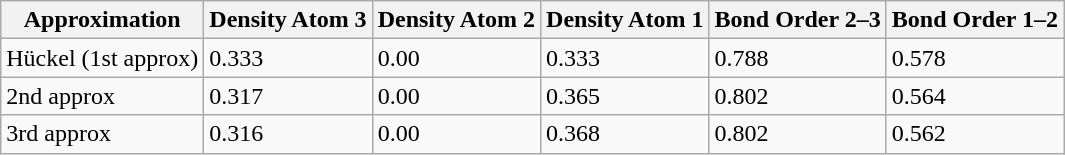<table class="wikitable">
<tr>
<th>Approximation</th>
<th>Density Atom 3</th>
<th>Density Atom 2</th>
<th>Density Atom 1</th>
<th>Bond Order 2–3</th>
<th>Bond Order 1–2</th>
</tr>
<tr>
<td>Hückel (1st approx)</td>
<td>0.333</td>
<td>0.00</td>
<td>0.333</td>
<td>0.788</td>
<td>0.578</td>
</tr>
<tr>
<td>2nd approx</td>
<td>0.317</td>
<td>0.00</td>
<td>0.365</td>
<td>0.802</td>
<td>0.564</td>
</tr>
<tr>
<td>3rd approx</td>
<td>0.316</td>
<td>0.00</td>
<td>0.368</td>
<td>0.802</td>
<td>0.562</td>
</tr>
</table>
